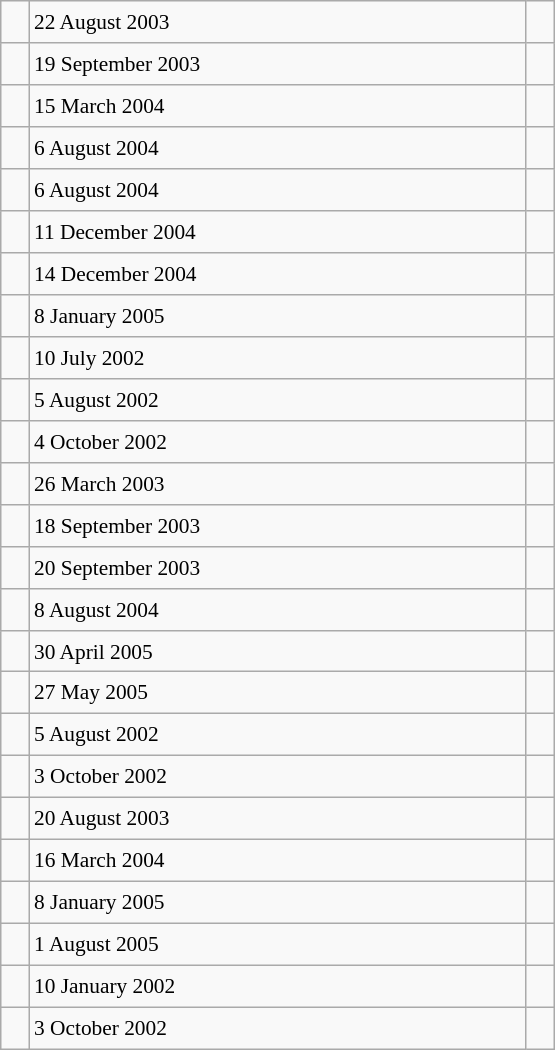<table class="wikitable" style="font-size: 89%; float: left; width: 26em; margin-right: 1em; height: 700px">
<tr>
<td></td>
<td>22 August 2003</td>
<td></td>
</tr>
<tr>
<td></td>
<td>19 September 2003</td>
<td></td>
</tr>
<tr>
<td></td>
<td>15 March 2004</td>
<td></td>
</tr>
<tr>
<td></td>
<td>6 August 2004</td>
<td></td>
</tr>
<tr>
<td></td>
<td>6 August 2004</td>
<td></td>
</tr>
<tr>
<td></td>
<td>11 December 2004</td>
<td></td>
</tr>
<tr>
<td></td>
<td>14 December 2004</td>
<td></td>
</tr>
<tr>
<td></td>
<td>8 January 2005</td>
<td></td>
</tr>
<tr>
<td></td>
<td>10 July 2002</td>
<td></td>
</tr>
<tr>
<td></td>
<td>5 August 2002</td>
<td></td>
</tr>
<tr>
<td></td>
<td>4 October 2002</td>
<td></td>
</tr>
<tr>
<td></td>
<td>26 March 2003</td>
<td></td>
</tr>
<tr>
<td></td>
<td>18 September 2003</td>
<td></td>
</tr>
<tr>
<td></td>
<td>20 September 2003</td>
<td></td>
</tr>
<tr>
<td></td>
<td>8 August 2004</td>
<td></td>
</tr>
<tr>
<td></td>
<td>30 April 2005</td>
<td></td>
</tr>
<tr>
<td></td>
<td>27 May 2005</td>
<td></td>
</tr>
<tr>
<td></td>
<td>5 August 2002</td>
<td></td>
</tr>
<tr>
<td></td>
<td>3 October 2002</td>
<td></td>
</tr>
<tr>
<td></td>
<td>20 August 2003</td>
<td></td>
</tr>
<tr>
<td></td>
<td>16 March 2004</td>
<td></td>
</tr>
<tr>
<td></td>
<td>8 January 2005</td>
<td></td>
</tr>
<tr>
<td></td>
<td>1 August 2005</td>
<td></td>
</tr>
<tr>
<td></td>
<td>10 January 2002</td>
<td></td>
</tr>
<tr>
<td></td>
<td>3 October 2002</td>
<td></td>
</tr>
</table>
